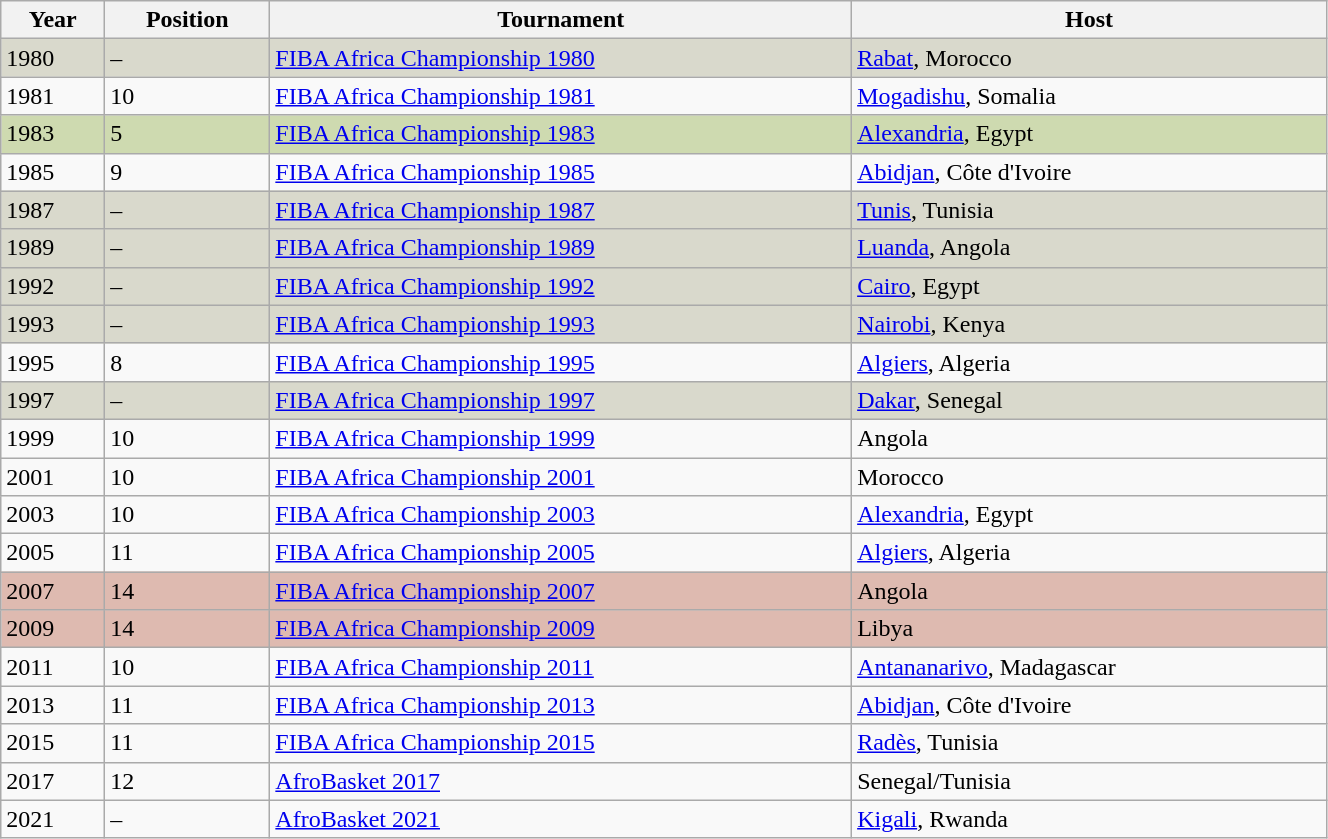<table class="wikitable" width=70%>
<tr>
<th>Year</th>
<th>Position</th>
<th>Tournament</th>
<th>Host</th>
</tr>
<tr valign="top" bgcolor="#D9D9CC">
<td>1980</td>
<td>–</td>
<td><a href='#'>FIBA Africa Championship 1980</a></td>
<td><a href='#'>Rabat</a>, Morocco</td>
</tr>
<tr valign="top" bgcolor=>
<td>1981</td>
<td>10</td>
<td><a href='#'>FIBA Africa Championship 1981</a></td>
<td><a href='#'>Mogadishu</a>, Somalia</td>
</tr>
<tr valign="top" bgcolor="#CEDAB0">
<td>1983</td>
<td>5</td>
<td><a href='#'>FIBA Africa Championship 1983</a></td>
<td><a href='#'>Alexandria</a>, Egypt</td>
</tr>
<tr valign="top" bgcolor=>
<td>1985</td>
<td>9</td>
<td><a href='#'>FIBA Africa Championship 1985</a></td>
<td><a href='#'>Abidjan</a>, Côte d'Ivoire</td>
</tr>
<tr valign="top" bgcolor="#D9D9CC">
<td>1987</td>
<td>–</td>
<td><a href='#'>FIBA Africa Championship 1987</a></td>
<td><a href='#'>Tunis</a>, Tunisia</td>
</tr>
<tr valign="top" bgcolor="#D9D9CC">
<td>1989</td>
<td>–</td>
<td><a href='#'>FIBA Africa Championship 1989</a></td>
<td><a href='#'>Luanda</a>, Angola</td>
</tr>
<tr valign="top" bgcolor="#D9D9CC">
<td>1992</td>
<td>–</td>
<td><a href='#'>FIBA Africa Championship 1992</a></td>
<td><a href='#'>Cairo</a>, Egypt</td>
</tr>
<tr valign="top" bgcolor="#D9D9CC">
<td>1993</td>
<td>–</td>
<td><a href='#'>FIBA Africa Championship 1993</a></td>
<td><a href='#'>Nairobi</a>, Kenya</td>
</tr>
<tr valign="top" bgcolor=>
<td>1995</td>
<td>8</td>
<td><a href='#'>FIBA Africa Championship 1995</a></td>
<td><a href='#'>Algiers</a>, Algeria</td>
</tr>
<tr valign="top" bgcolor="#D9D9CC">
<td>1997</td>
<td>–</td>
<td><a href='#'>FIBA Africa Championship 1997</a></td>
<td><a href='#'>Dakar</a>, Senegal</td>
</tr>
<tr valign="top" bgcolor=>
<td>1999</td>
<td>10</td>
<td><a href='#'>FIBA Africa Championship 1999</a></td>
<td>Angola</td>
</tr>
<tr valign="top" bgcolor=>
<td>2001</td>
<td>10</td>
<td><a href='#'>FIBA Africa Championship 2001</a></td>
<td>Morocco</td>
</tr>
<tr valign="top" bgcolor=>
<td>2003</td>
<td>10</td>
<td><a href='#'>FIBA Africa Championship 2003</a></td>
<td><a href='#'>Alexandria</a>, Egypt</td>
</tr>
<tr valign="top" bgcolor=>
<td>2005</td>
<td>11</td>
<td><a href='#'>FIBA Africa Championship 2005</a></td>
<td><a href='#'>Algiers</a>, Algeria</td>
</tr>
<tr valign="top" bgcolor="#DEBAB0">
<td>2007</td>
<td>14</td>
<td><a href='#'>FIBA Africa Championship 2007</a></td>
<td>Angola</td>
</tr>
<tr valign="top" bgcolor="#DEBAB0">
<td>2009</td>
<td>14</td>
<td><a href='#'>FIBA Africa Championship 2009</a></td>
<td>Libya</td>
</tr>
<tr valign="top" bgcolor=>
<td>2011</td>
<td>10</td>
<td><a href='#'>FIBA Africa Championship 2011</a></td>
<td><a href='#'>Antananarivo</a>, Madagascar</td>
</tr>
<tr valign="top" bgcolor=>
<td>2013</td>
<td>11</td>
<td><a href='#'>FIBA Africa Championship 2013</a></td>
<td><a href='#'>Abidjan</a>, Côte d'Ivoire</td>
</tr>
<tr valign="top" bgcolor=>
<td>2015</td>
<td>11</td>
<td><a href='#'>FIBA Africa Championship 2015</a></td>
<td><a href='#'>Radès</a>, Tunisia</td>
</tr>
<tr valign="top" bgcolor=>
<td>2017</td>
<td>12</td>
<td><a href='#'>AfroBasket 2017</a></td>
<td>Senegal/Tunisia</td>
</tr>
<tr valign="top" bgcolor=>
<td>2021</td>
<td>–</td>
<td><a href='#'>AfroBasket 2021</a></td>
<td><a href='#'>Kigali</a>, Rwanda</td>
</tr>
</table>
